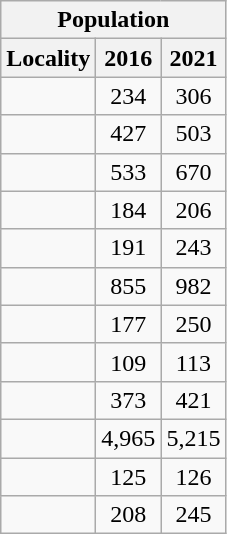<table class="wikitable" style="text-align:center;">
<tr>
<th colspan="3" style="text-align:center;  font-weight:bold">Population</th>
</tr>
<tr>
<th style="text-align:center; background:  font-weight:bold">Locality</th>
<th style="text-align:center; background:  font-weight:bold"><strong>2016</strong></th>
<th style="text-align:center; background:  font-weight:bold"><strong>2021</strong></th>
</tr>
<tr>
<td></td>
<td>234</td>
<td>306</td>
</tr>
<tr>
<td></td>
<td>427</td>
<td>503</td>
</tr>
<tr>
<td></td>
<td>533</td>
<td>670</td>
</tr>
<tr>
<td></td>
<td>184</td>
<td>206</td>
</tr>
<tr>
<td></td>
<td>191</td>
<td>243</td>
</tr>
<tr>
<td></td>
<td>855</td>
<td>982</td>
</tr>
<tr>
<td></td>
<td>177</td>
<td>250</td>
</tr>
<tr>
<td></td>
<td>109</td>
<td>113</td>
</tr>
<tr>
<td></td>
<td>373</td>
<td>421</td>
</tr>
<tr>
<td></td>
<td>4,965</td>
<td>5,215</td>
</tr>
<tr>
<td></td>
<td>125</td>
<td>126</td>
</tr>
<tr>
<td></td>
<td>208</td>
<td>245</td>
</tr>
</table>
